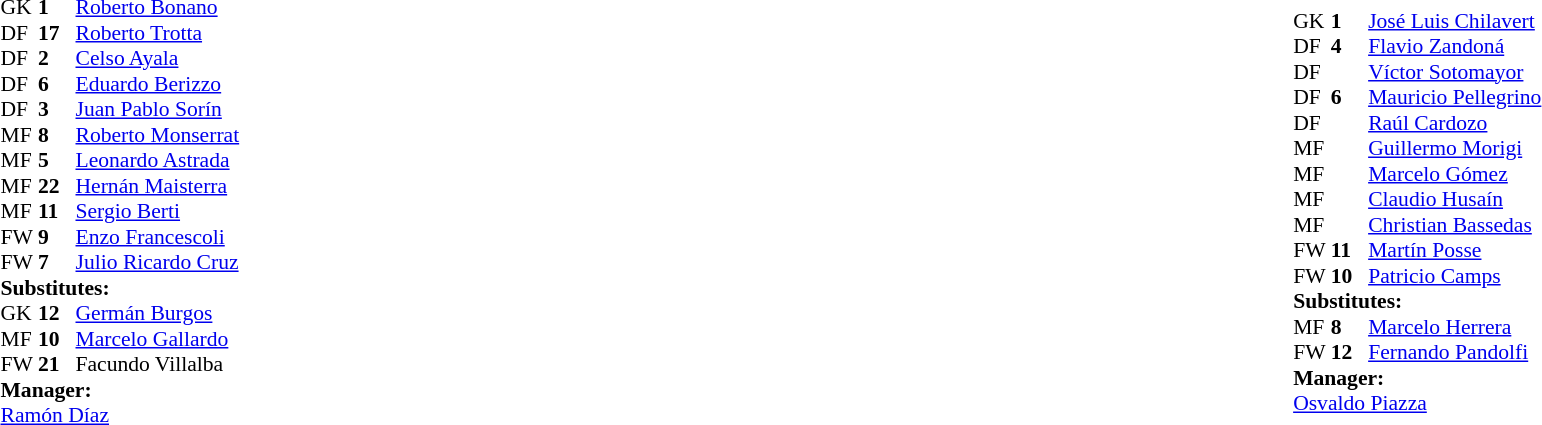<table width="100%">
<tr>
<td valign="top" width="50%"><br><table style="font-size: 90%" cellspacing="0" cellpadding="0">
<tr>
<td colspan="4"></td>
</tr>
<tr>
<th width=25></th>
<th width=25></th>
</tr>
<tr>
<td>GK</td>
<td><strong>1</strong></td>
<td> <a href='#'>Roberto Bonano</a></td>
<td></td>
<td></td>
</tr>
<tr>
<td>DF</td>
<td><strong>17</strong></td>
<td> <a href='#'>Roberto Trotta</a></td>
</tr>
<tr>
<td>DF</td>
<td><strong>2</strong></td>
<td> <a href='#'>Celso Ayala</a></td>
</tr>
<tr>
<td>DF</td>
<td><strong>6</strong></td>
<td> <a href='#'>Eduardo Berizzo</a></td>
<td></td>
<td> </td>
</tr>
<tr>
<td>DF</td>
<td><strong>3</strong></td>
<td> <a href='#'>Juan Pablo Sorín</a></td>
</tr>
<tr>
<td>MF</td>
<td><strong>8</strong></td>
<td> <a href='#'>Roberto Monserrat</a></td>
</tr>
<tr>
<td>MF</td>
<td><strong>5</strong></td>
<td> <a href='#'>Leonardo Astrada</a></td>
</tr>
<tr>
<td>MF</td>
<td><strong>22</strong></td>
<td> <a href='#'>Hernán Maisterra</a></td>
<td></td>
<td></td>
</tr>
<tr>
<td>MF</td>
<td><strong>11</strong></td>
<td> <a href='#'>Sergio Berti</a></td>
<td></td>
<td></td>
</tr>
<tr>
<td>FW</td>
<td><strong>9</strong></td>
<td> <a href='#'>Enzo Francescoli</a></td>
</tr>
<tr>
<td>FW</td>
<td><strong>7</strong></td>
<td> <a href='#'>Julio Ricardo Cruz</a></td>
</tr>
<tr>
<td colspan=3><strong>Substitutes:</strong></td>
</tr>
<tr>
<td>GK</td>
<td><strong>12</strong></td>
<td> <a href='#'>Germán Burgos</a></td>
<td></td>
<td></td>
</tr>
<tr>
<td>MF</td>
<td><strong>10</strong></td>
<td> <a href='#'>Marcelo Gallardo</a></td>
<td></td>
<td></td>
</tr>
<tr>
<td>FW</td>
<td><strong>21</strong></td>
<td> Facundo Villalba</td>
<td></td>
<td></td>
</tr>
<tr>
<td colspan=3><strong>Manager:</strong></td>
</tr>
<tr>
<td colspan=4> <a href='#'>Ramón Díaz</a></td>
</tr>
</table>
</td>
<td><br><table style="font-size: 90%" cellspacing="0" cellpadding="0" align=center>
<tr>
<td colspan="4"></td>
</tr>
<tr>
<th width=25></th>
<th width=25></th>
</tr>
<tr>
<td>GK</td>
<td><strong>1</strong></td>
<td> <a href='#'>José Luis Chilavert</a></td>
</tr>
<tr>
<td>DF</td>
<td><strong>4</strong></td>
<td> <a href='#'>Flavio Zandoná</a></td>
</tr>
<tr>
<td>DF</td>
<td></td>
<td> <a href='#'>Víctor Sotomayor</a></td>
</tr>
<tr>
<td>DF</td>
<td><strong>6</strong></td>
<td> <a href='#'>Mauricio Pellegrino</a></td>
</tr>
<tr>
<td>DF</td>
<td></td>
<td> <a href='#'>Raúl Cardozo</a></td>
</tr>
<tr>
<td>MF</td>
<td></td>
<td> <a href='#'>Guillermo Morigi</a></td>
<td></td>
<td></td>
</tr>
<tr>
<td>MF</td>
<td></td>
<td> <a href='#'>Marcelo Gómez</a></td>
<td></td>
<td></td>
</tr>
<tr>
<td>MF</td>
<td></td>
<td> <a href='#'>Claudio Husaín</a></td>
</tr>
<tr>
<td>MF</td>
<td></td>
<td> <a href='#'>Christian Bassedas</a></td>
</tr>
<tr>
<td>FW</td>
<td><strong>11</strong></td>
<td> <a href='#'>Martín Posse</a></td>
<td></td>
<td></td>
</tr>
<tr>
<td>FW</td>
<td><strong>10</strong></td>
<td> <a href='#'>Patricio Camps</a></td>
</tr>
<tr>
<td colspan=3><strong>Substitutes:</strong></td>
</tr>
<tr>
<td>MF</td>
<td><strong>8</strong></td>
<td> <a href='#'>Marcelo Herrera</a></td>
<td></td>
<td></td>
</tr>
<tr>
<td>FW</td>
<td><strong>12</strong></td>
<td> <a href='#'>Fernando Pandolfi</a></td>
<td></td>
<td></td>
</tr>
<tr>
<td colspan=3><strong>Manager:</strong></td>
</tr>
<tr>
<td colspan=4> <a href='#'>Osvaldo Piazza</a></td>
</tr>
</table>
</td>
</tr>
</table>
